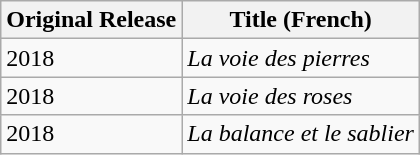<table class="wikitable sortable">
<tr>
<th>Original Release</th>
<th>Title (French)</th>
</tr>
<tr>
<td>2018</td>
<td><em>La voie des pierres</em></td>
</tr>
<tr>
<td>2018</td>
<td><em>La voie des roses</em></td>
</tr>
<tr>
<td>2018</td>
<td><em>La balance et le sablier</em></td>
</tr>
</table>
